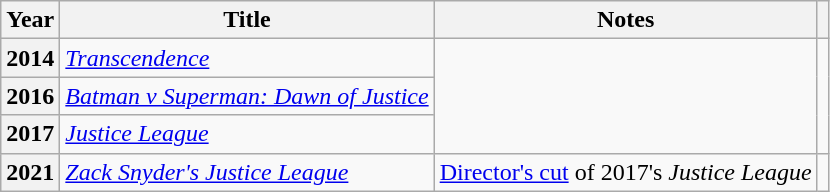<table class="wikitable plainrowheaders">
<tr>
<th>Year</th>
<th>Title</th>
<th>Notes</th>
<th></th>
</tr>
<tr>
<th scope=row>2014</th>
<td><em><a href='#'>Transcendence</a></em></td>
<td rowspan=3></td>
<td rowspan=3 style="text-align:center;"></td>
</tr>
<tr>
<th scope=row>2016</th>
<td><em><a href='#'>Batman v Superman: Dawn of Justice</a></em></td>
</tr>
<tr>
<th scope=row>2017</th>
<td><em><a href='#'>Justice League</a></em></td>
</tr>
<tr>
<th scope=row>2021</th>
<td><em><a href='#'>Zack Snyder's Justice League</a></em></td>
<td><a href='#'>Director's cut</a> of 2017's <em>Justice League</em></td>
<td style="text-align:center;"></td>
</tr>
</table>
